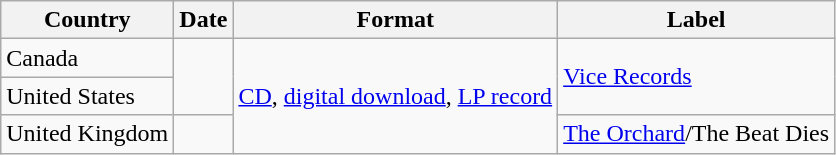<table class="wikitable">
<tr>
<th>Country</th>
<th>Date</th>
<th>Format</th>
<th>Label</th>
</tr>
<tr>
<td>Canada</td>
<td rowspan="2"></td>
<td rowspan="3"><a href='#'>CD</a>, <a href='#'>digital download</a>, <a href='#'>LP record</a></td>
<td rowspan="2"><a href='#'>Vice Records</a></td>
</tr>
<tr>
<td>United States</td>
</tr>
<tr>
<td>United Kingdom</td>
<td></td>
<td><a href='#'>The Orchard</a>/The Beat Dies</td>
</tr>
</table>
